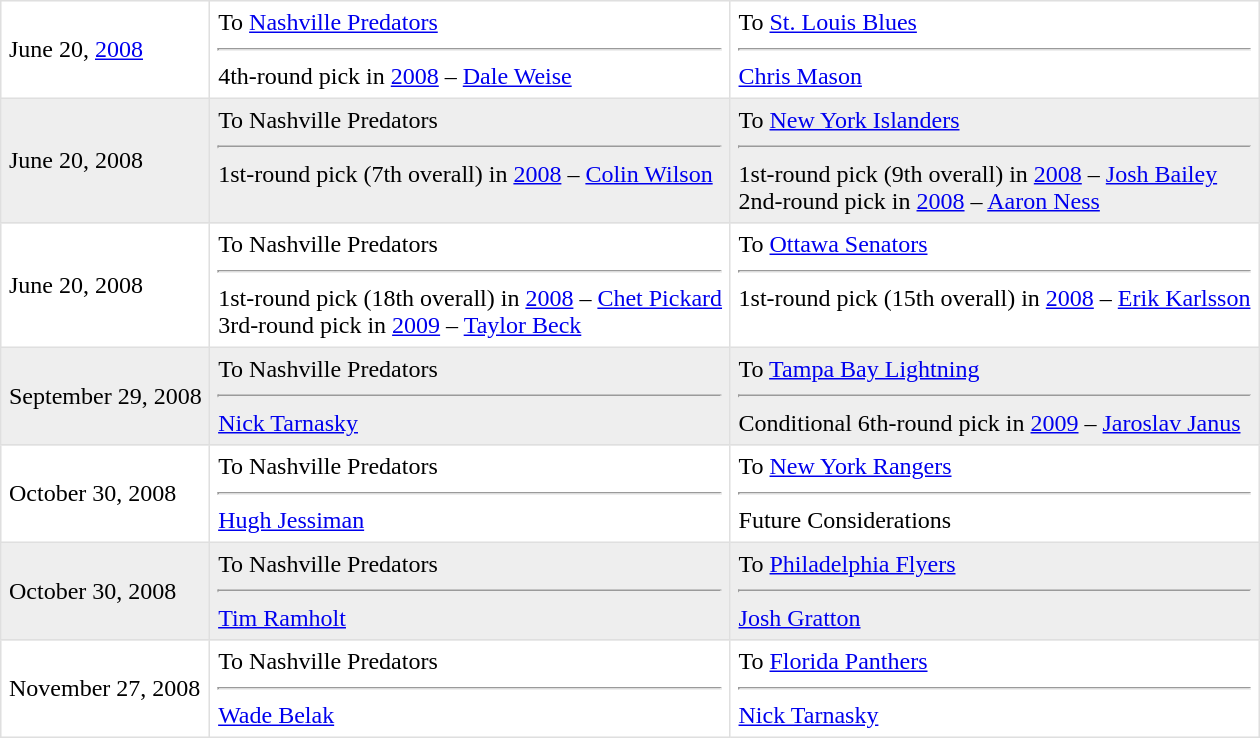<table border=1 style="border-collapse:collapse" bordercolor="#DFDFDF"  cellpadding="5">
<tr>
<td>June 20, <a href='#'>2008</a><br></td>
<td valign="top">To <a href='#'>Nashville Predators</a> <hr> 4th-round pick in <a href='#'>2008</a> – <a href='#'>Dale Weise</a></td>
<td valign="top">To <a href='#'>St. Louis Blues</a> <hr> <a href='#'>Chris Mason</a></td>
</tr>
<tr bgcolor="eeeeee">
<td>June 20, 2008<br></td>
<td valign="top">To Nashville Predators <hr>1st-round pick (7th overall) in <a href='#'>2008</a> – <a href='#'>Colin Wilson</a></td>
<td valign="top">To <a href='#'>New York Islanders</a> <hr>1st-round pick (9th overall) in <a href='#'>2008</a> – <a href='#'>Josh Bailey</a><br>2nd-round pick in <a href='#'>2008</a> – <a href='#'>Aaron Ness</a></td>
</tr>
<tr>
<td>June 20, 2008<br></td>
<td valign="top">To Nashville Predators <hr>1st-round pick (18th overall) in <a href='#'>2008</a> – <a href='#'>Chet Pickard</a><br>3rd-round pick in <a href='#'>2009</a> – <a href='#'>Taylor Beck</a></td>
<td valign="top">To <a href='#'>Ottawa Senators</a> <hr>1st-round pick (15th overall) in <a href='#'>2008</a> – <a href='#'>Erik Karlsson</a></td>
</tr>
<tr bgcolor="eeeeee">
<td>September 29, 2008<br></td>
<td valign="top">To Nashville Predators <hr><a href='#'>Nick Tarnasky</a></td>
<td valign="top">To <a href='#'>Tampa Bay Lightning</a> <hr>Conditional 6th-round pick in <a href='#'>2009</a> – <a href='#'>Jaroslav Janus</a></td>
</tr>
<tr>
<td>October 30, 2008<br></td>
<td valign="top">To Nashville Predators <hr><a href='#'>Hugh Jessiman</a></td>
<td valign="top">To <a href='#'>New York Rangers</a> <hr>Future Considerations</td>
</tr>
<tr bgcolor="eeeeee">
<td>October 30, 2008<br></td>
<td valign="top">To Nashville Predators <hr><a href='#'>Tim Ramholt</a></td>
<td valign="top">To <a href='#'>Philadelphia Flyers</a> <hr><a href='#'>Josh Gratton</a></td>
</tr>
<tr>
<td>November 27, 2008<br></td>
<td valign="top">To Nashville Predators <hr><a href='#'>Wade Belak</a></td>
<td valign="top">To <a href='#'>Florida Panthers</a> <hr><a href='#'>Nick Tarnasky</a></td>
</tr>
</table>
